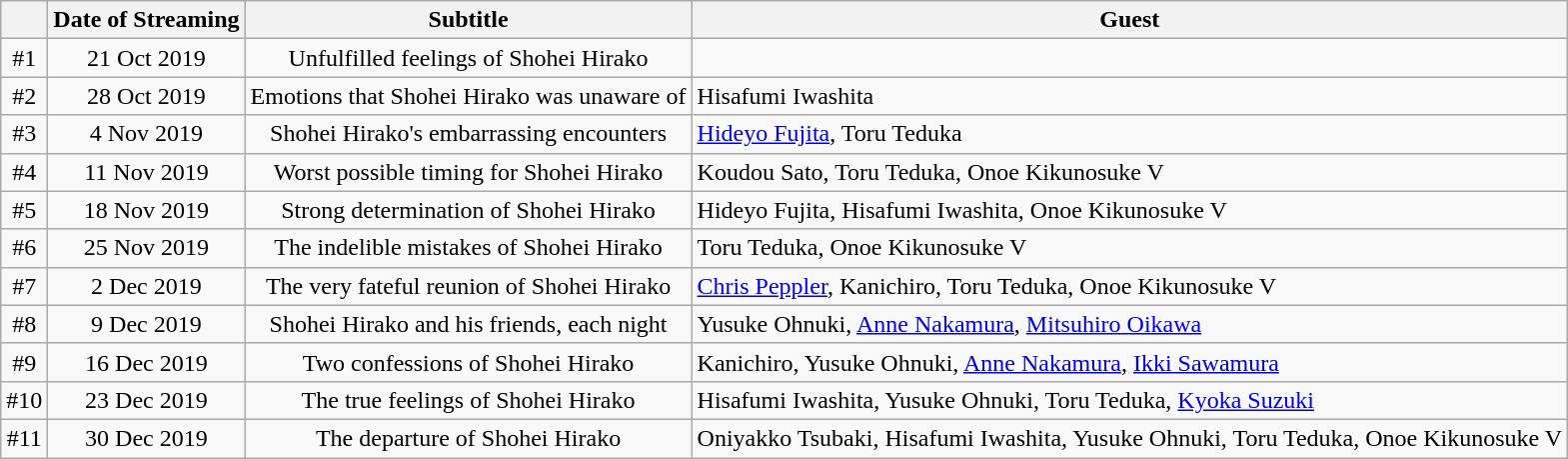<table class="wikitable" style="text-align:center">
<tr>
<th></th>
<th>Date of Streaming</th>
<th>Subtitle</th>
<th>Guest</th>
</tr>
<tr>
<td>#1</td>
<td>21 Oct 2019</td>
<td>Unfulfilled feelings of Shohei Hirako</td>
<td style="text-align:left"></td>
</tr>
<tr>
<td>#2</td>
<td>28 Oct 2019</td>
<td>Emotions that Shohei Hirako was unaware of</td>
<td style="text-align:left">Hisafumi Iwashita</td>
</tr>
<tr>
<td>#3</td>
<td>4 Nov 2019</td>
<td>Shohei Hirako's embarrassing encounters</td>
<td style="text-align:left"><a href='#'>Hideyo Fujita</a>, Toru Teduka</td>
</tr>
<tr>
<td>#4</td>
<td>11 Nov 2019</td>
<td>Worst possible timing for Shohei Hirako</td>
<td style="text-align:left">Koudou Sato, Toru Teduka, Onoe Kikunosuke V</td>
</tr>
<tr>
<td>#5</td>
<td>18 Nov 2019</td>
<td>Strong determination of Shohei Hirako</td>
<td style="text-align:left">Hideyo Fujita, Hisafumi Iwashita, Onoe Kikunosuke V</td>
</tr>
<tr>
<td>#6</td>
<td>25 Nov 2019</td>
<td>The indelible mistakes of Shohei Hirako</td>
<td style="text-align:left">Toru Teduka, Onoe Kikunosuke V</td>
</tr>
<tr>
<td>#7</td>
<td>2 Dec 2019</td>
<td>The very fateful reunion of Shohei Hirako</td>
<td style="text-align:left"><a href='#'>Chris Peppler</a>, Kanichiro, Toru Teduka, Onoe Kikunosuke V</td>
</tr>
<tr>
<td>#8</td>
<td>9 Dec 2019</td>
<td>Shohei Hirako and his friends, each night</td>
<td style="text-align:left">Yusuke Ohnuki, <a href='#'>Anne Nakamura</a>, <a href='#'>Mitsuhiro Oikawa</a></td>
</tr>
<tr>
<td>#9</td>
<td>16 Dec 2019</td>
<td>Two confessions of Shohei Hirako</td>
<td style="text-align:left">Kanichiro, Yusuke Ohnuki, <a href='#'>Anne Nakamura</a>, <a href='#'>Ikki Sawamura</a></td>
</tr>
<tr>
<td>#10</td>
<td>23 Dec 2019</td>
<td>The true feelings of Shohei Hirako</td>
<td style="text-align:left">Hisafumi Iwashita, Yusuke Ohnuki, Toru Teduka, <a href='#'>Kyoka Suzuki</a></td>
</tr>
<tr>
<td>#11</td>
<td>30 Dec 2019</td>
<td>The departure of Shohei Hirako</td>
<td style="text-align:left">Oniyakko Tsubaki, Hisafumi Iwashita, Yusuke Ohnuki, Toru Teduka, Onoe Kikunosuke V</td>
</tr>
</table>
